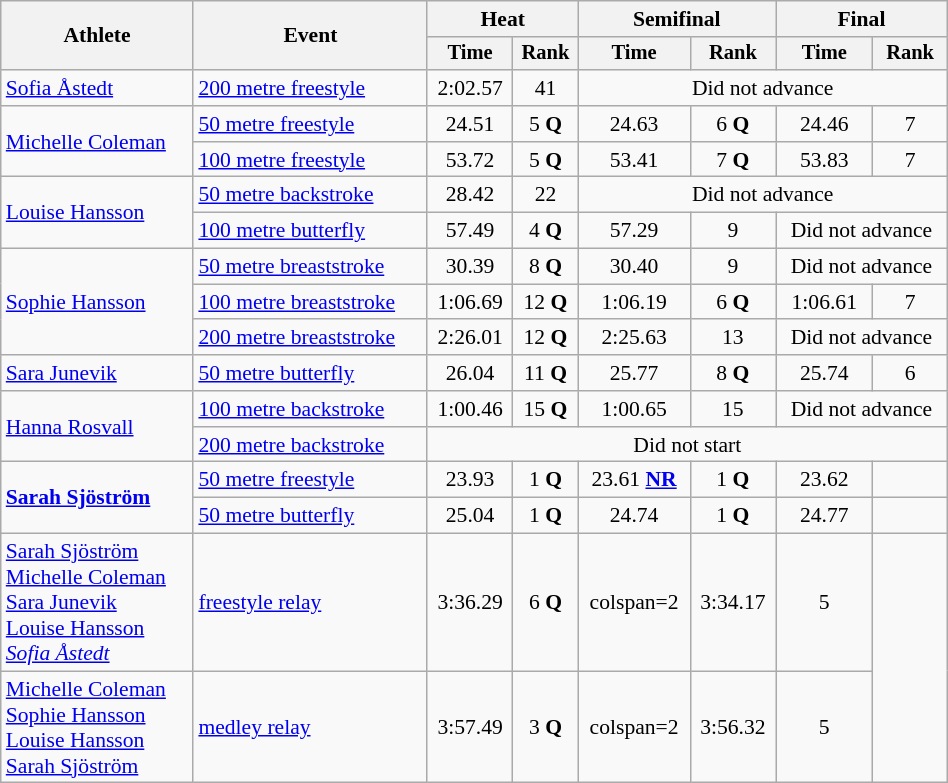<table class="wikitable" style="text-align:center; font-size:90%; width:50%;">
<tr>
<th rowspan="2">Athlete</th>
<th rowspan="2">Event</th>
<th colspan="2">Heat</th>
<th colspan="2">Semifinal</th>
<th colspan="2">Final</th>
</tr>
<tr style="font-size:95%">
<th>Time</th>
<th>Rank</th>
<th>Time</th>
<th>Rank</th>
<th>Time</th>
<th>Rank</th>
</tr>
<tr>
<td align=left><a href='#'>Sofia Åstedt</a></td>
<td align=left><a href='#'>200 metre freestyle</a></td>
<td>2:02.57</td>
<td>41</td>
<td colspan=4>Did not advance</td>
</tr>
<tr>
<td align=left rowspan=2><a href='#'>Michelle Coleman</a></td>
<td align=left><a href='#'>50 metre freestyle</a></td>
<td>24.51</td>
<td>5 <strong>Q</strong></td>
<td>24.63</td>
<td>6 <strong>Q</strong></td>
<td>24.46</td>
<td>7</td>
</tr>
<tr>
<td align=left><a href='#'>100 metre freestyle</a></td>
<td>53.72</td>
<td>5 <strong>Q</strong></td>
<td>53.41</td>
<td>7 <strong>Q</strong></td>
<td>53.83</td>
<td>7</td>
</tr>
<tr>
<td align=left rowspan=2><a href='#'>Louise Hansson</a></td>
<td align=left><a href='#'>50 metre backstroke</a></td>
<td>28.42</td>
<td>22</td>
<td colspan=4>Did not advance</td>
</tr>
<tr>
<td align=left><a href='#'>100 metre butterfly</a></td>
<td>57.49</td>
<td>4 <strong>Q</strong></td>
<td>57.29</td>
<td>9</td>
<td colspan="2">Did not advance</td>
</tr>
<tr>
<td align=left rowspan=3><a href='#'>Sophie Hansson</a></td>
<td align=left><a href='#'>50 metre breaststroke</a></td>
<td>30.39</td>
<td>8 <strong>Q</strong></td>
<td>30.40</td>
<td>9</td>
<td colspan="2">Did not advance</td>
</tr>
<tr>
<td align=left><a href='#'>100 metre breaststroke</a></td>
<td>1:06.69</td>
<td>12 <strong>Q</strong></td>
<td>1:06.19</td>
<td>6 <strong>Q</strong></td>
<td>1:06.61</td>
<td>7</td>
</tr>
<tr>
<td align=left><a href='#'>200 metre breaststroke</a></td>
<td>2:26.01</td>
<td>12 <strong>Q</strong></td>
<td>2:25.63</td>
<td>13</td>
<td colspan="2">Did not advance</td>
</tr>
<tr>
<td align=left><a href='#'>Sara Junevik</a></td>
<td align=left><a href='#'>50 metre butterfly</a></td>
<td>26.04</td>
<td>11 <strong>Q</strong></td>
<td>25.77</td>
<td>8 <strong>Q</strong></td>
<td>25.74</td>
<td>6</td>
</tr>
<tr>
<td align=left rowspan=2><a href='#'>Hanna Rosvall</a></td>
<td align=left><a href='#'>100 metre backstroke</a></td>
<td>1:00.46</td>
<td>15 <strong>Q</strong></td>
<td>1:00.65</td>
<td>15</td>
<td colspan="2">Did not advance</td>
</tr>
<tr>
<td align=left><a href='#'>200 metre backstroke</a></td>
<td colspan=6>Did not start</td>
</tr>
<tr>
<td align=left rowspan=2><strong><a href='#'>Sarah Sjöström</a></strong></td>
<td align=left><a href='#'>50 metre freestyle</a></td>
<td>23.93</td>
<td>1 <strong>Q</strong></td>
<td>23.61 <strong><a href='#'>NR</a></strong></td>
<td>1 <strong>Q</strong></td>
<td>23.62</td>
<td></td>
</tr>
<tr>
<td align=left><a href='#'>50 metre butterfly</a></td>
<td>25.04</td>
<td>1 <strong>Q</strong></td>
<td>24.74</td>
<td>1 <strong>Q</strong></td>
<td>24.77</td>
<td></td>
</tr>
<tr align=center>
<td align=left><a href='#'>Sarah Sjöström</a><br> <a href='#'>Michelle Coleman</a><br> <a href='#'>Sara Junevik</a><br> <a href='#'>Louise Hansson</a><br><em><a href='#'>Sofia Åstedt</a></em></td>
<td align=left><a href='#'> freestyle relay</a></td>
<td>3:36.29</td>
<td>6 <strong>Q</strong></td>
<td>colspan=2 </td>
<td>3:34.17</td>
<td>5</td>
</tr>
<tr>
<td align=left><a href='#'>Michelle Coleman</a> <br><a href='#'>Sophie Hansson</a><br><a href='#'>Louise Hansson</a> <br><a href='#'>Sarah Sjöström</a></td>
<td align=left><a href='#'> medley relay</a></td>
<td>3:57.49</td>
<td>3 <strong>Q</strong></td>
<td>colspan=2 </td>
<td>3:56.32</td>
<td>5</td>
</tr>
</table>
